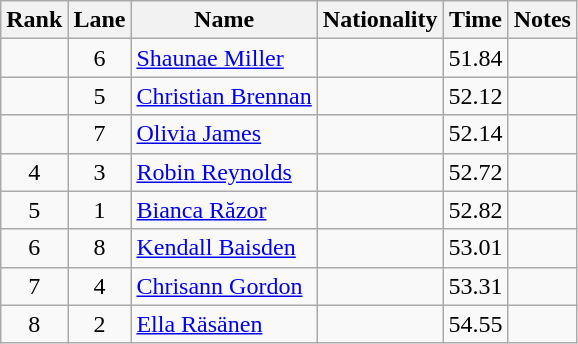<table class="wikitable sortable" style="text-align:center">
<tr>
<th>Rank</th>
<th>Lane</th>
<th>Name</th>
<th>Nationality</th>
<th>Time</th>
<th>Notes</th>
</tr>
<tr>
<td align=center></td>
<td align=center>6</td>
<td align=left><a href='#'>Shaunae Miller</a></td>
<td align=left></td>
<td>51.84</td>
<td></td>
</tr>
<tr>
<td align=center></td>
<td align=center>5</td>
<td align=left><a href='#'>Christian Brennan</a></td>
<td align=left></td>
<td>52.12</td>
<td></td>
</tr>
<tr>
<td align=center></td>
<td align=center>7</td>
<td align=left><a href='#'>Olivia James</a></td>
<td align=left></td>
<td>52.14</td>
<td></td>
</tr>
<tr>
<td align=center>4</td>
<td align=center>3</td>
<td align=left><a href='#'>Robin Reynolds</a></td>
<td align=left></td>
<td>52.72</td>
<td></td>
</tr>
<tr>
<td align=center>5</td>
<td align=center>1</td>
<td align=left><a href='#'>Bianca Răzor</a></td>
<td align=left></td>
<td>52.82</td>
<td></td>
</tr>
<tr>
<td align=center>6</td>
<td align=center>8</td>
<td align=left><a href='#'>Kendall Baisden</a></td>
<td align=left></td>
<td>53.01</td>
<td></td>
</tr>
<tr>
<td align=center>7</td>
<td align=center>4</td>
<td align=left><a href='#'>Chrisann Gordon</a></td>
<td align=left></td>
<td>53.31</td>
<td></td>
</tr>
<tr>
<td align=center>8</td>
<td align=center>2</td>
<td align=left><a href='#'>Ella Räsänen</a></td>
<td align=left></td>
<td>54.55</td>
<td></td>
</tr>
</table>
